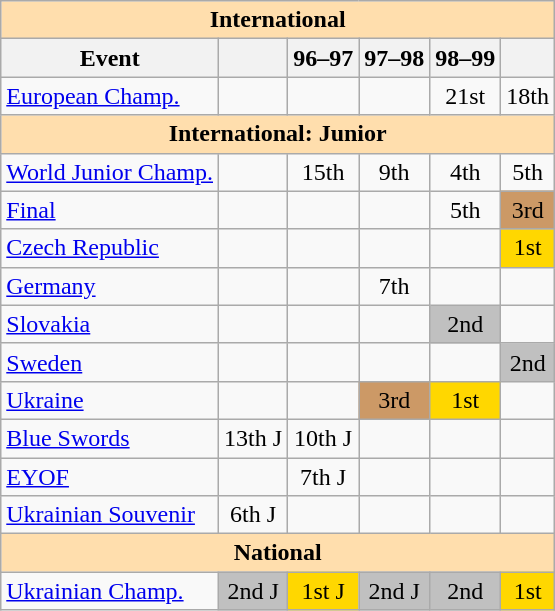<table class="wikitable" style="text-align:center">
<tr>
<th colspan="6" style="background:#ffdead; text-align:center;">International</th>
</tr>
<tr>
<th>Event</th>
<th></th>
<th>96–97</th>
<th>97–98</th>
<th>98–99</th>
<th></th>
</tr>
<tr>
<td align=left><a href='#'>European Champ.</a></td>
<td></td>
<td></td>
<td></td>
<td>21st</td>
<td>18th</td>
</tr>
<tr>
<th colspan="6" style="background:#ffdead; text-align:center;">International: Junior</th>
</tr>
<tr>
<td align=left><a href='#'>World Junior Champ.</a></td>
<td></td>
<td>15th</td>
<td>9th</td>
<td>4th</td>
<td>5th</td>
</tr>
<tr>
<td align=left> <a href='#'>Final</a></td>
<td></td>
<td></td>
<td></td>
<td>5th</td>
<td bgcolor=cc9966>3rd</td>
</tr>
<tr>
<td align=left> <a href='#'>Czech Republic</a></td>
<td></td>
<td></td>
<td></td>
<td></td>
<td bgcolor=gold>1st</td>
</tr>
<tr>
<td align=left> <a href='#'>Germany</a></td>
<td></td>
<td></td>
<td>7th</td>
<td></td>
<td></td>
</tr>
<tr>
<td align=left> <a href='#'>Slovakia</a></td>
<td></td>
<td></td>
<td></td>
<td bgcolor=silver>2nd</td>
<td></td>
</tr>
<tr>
<td align=left> <a href='#'>Sweden</a></td>
<td></td>
<td></td>
<td></td>
<td></td>
<td bgcolor=silver>2nd</td>
</tr>
<tr>
<td align=left> <a href='#'>Ukraine</a></td>
<td></td>
<td></td>
<td bgcolor=cc9966>3rd</td>
<td bgcolor=gold>1st</td>
<td></td>
</tr>
<tr>
<td align=left><a href='#'>Blue Swords</a></td>
<td>13th J</td>
<td>10th J</td>
<td></td>
<td></td>
<td></td>
</tr>
<tr>
<td align=left><a href='#'>EYOF</a></td>
<td></td>
<td>7th J</td>
<td></td>
<td></td>
<td></td>
</tr>
<tr>
<td align=left><a href='#'>Ukrainian Souvenir</a></td>
<td>6th J</td>
<td></td>
<td></td>
<td></td>
<td></td>
</tr>
<tr>
<th colspan="6" style="background:#ffdead; text-align:center;">National</th>
</tr>
<tr>
<td align=left><a href='#'>Ukrainian Champ.</a></td>
<td bgcolor=silver>2nd J</td>
<td bgcolor=gold>1st J</td>
<td bgcolor=silver>2nd J</td>
<td bgcolor=silver>2nd</td>
<td bgcolor=gold>1st</td>
</tr>
</table>
